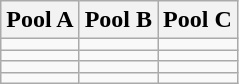<table class="wikitable">
<tr>
<th>Pool A</th>
<th>Pool B</th>
<th>Pool C</th>
</tr>
<tr>
<td></td>
<td></td>
<td></td>
</tr>
<tr>
<td></td>
<td></td>
<td></td>
</tr>
<tr>
<td></td>
<td></td>
<td></td>
</tr>
<tr>
<td></td>
<td></td>
<td></td>
</tr>
</table>
